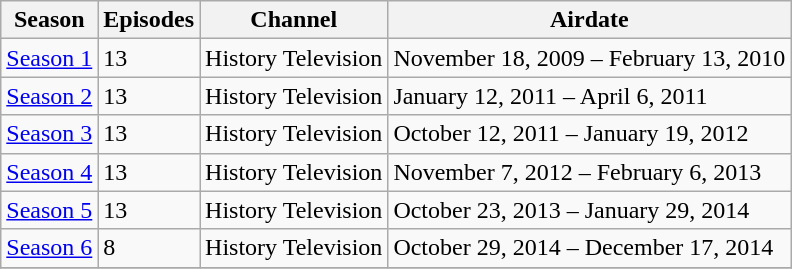<table class="wikitable">
<tr>
<th>Season</th>
<th>Episodes</th>
<th>Channel</th>
<th>Airdate</th>
</tr>
<tr>
<td><a href='#'>Season 1</a></td>
<td>13</td>
<td>History Television</td>
<td>November 18, 2009 – February 13, 2010</td>
</tr>
<tr>
<td><a href='#'>Season 2</a></td>
<td>13</td>
<td>History Television</td>
<td>January 12, 2011 – April 6, 2011</td>
</tr>
<tr>
<td><a href='#'>Season 3</a></td>
<td>13</td>
<td>History Television</td>
<td>October 12, 2011 – January 19, 2012</td>
</tr>
<tr>
<td><a href='#'>Season 4</a></td>
<td>13</td>
<td>History Television</td>
<td>November 7, 2012 – February 6, 2013</td>
</tr>
<tr>
<td><a href='#'>Season 5</a></td>
<td>13</td>
<td>History Television</td>
<td>October 23, 2013 – January 29, 2014</td>
</tr>
<tr>
<td><a href='#'>Season 6</a></td>
<td>8</td>
<td>History Television</td>
<td>October 29, 2014 – December 17, 2014</td>
</tr>
<tr>
</tr>
</table>
